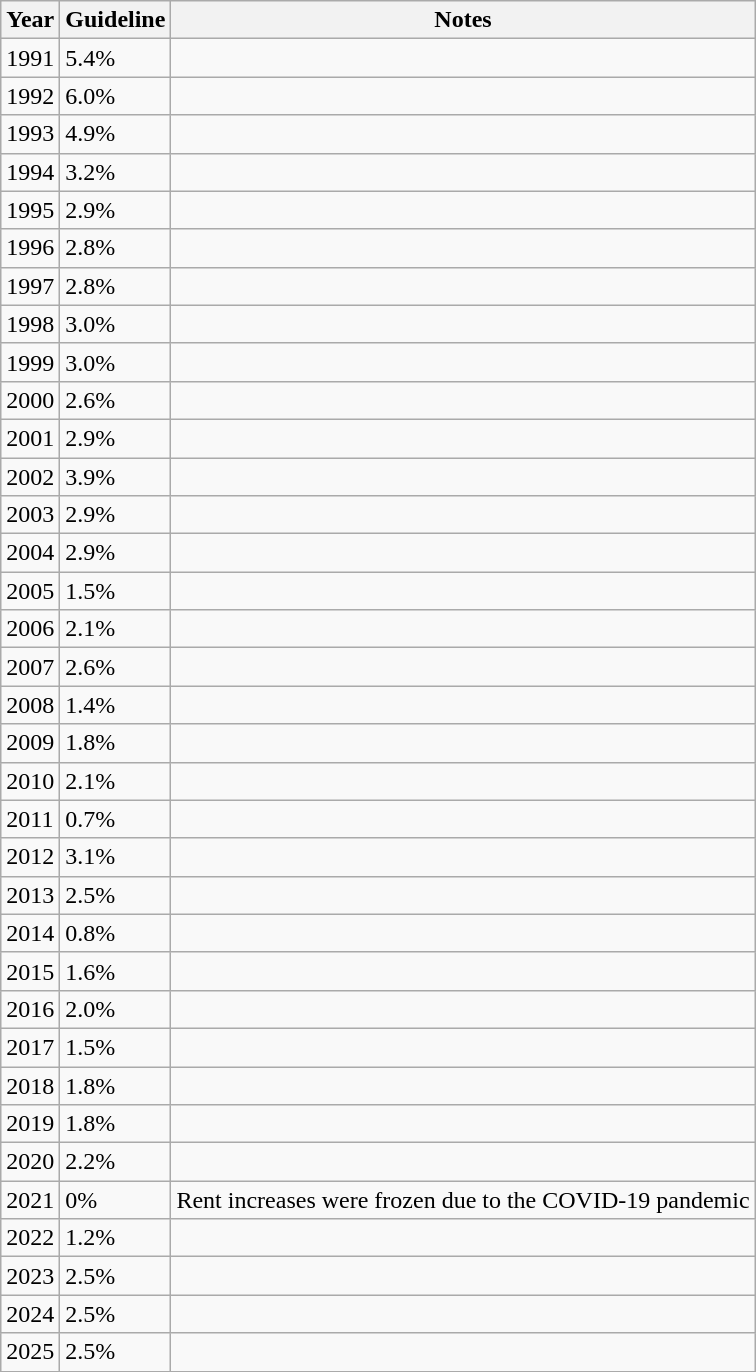<table class="wikitable">
<tr>
<th>Year</th>
<th>Guideline</th>
<th>Notes</th>
</tr>
<tr>
<td>1991</td>
<td>5.4%</td>
<td></td>
</tr>
<tr>
<td>1992</td>
<td>6.0%</td>
<td></td>
</tr>
<tr>
<td>1993</td>
<td>4.9%</td>
<td></td>
</tr>
<tr>
<td>1994</td>
<td>3.2%</td>
<td></td>
</tr>
<tr>
<td>1995</td>
<td>2.9%</td>
<td></td>
</tr>
<tr>
<td>1996</td>
<td>2.8%</td>
<td></td>
</tr>
<tr>
<td>1997</td>
<td>2.8%</td>
<td></td>
</tr>
<tr>
<td>1998</td>
<td>3.0%</td>
<td></td>
</tr>
<tr>
<td>1999</td>
<td>3.0%</td>
<td></td>
</tr>
<tr>
<td>2000</td>
<td>2.6%</td>
<td></td>
</tr>
<tr>
<td>2001</td>
<td>2.9%</td>
<td></td>
</tr>
<tr>
<td>2002</td>
<td>3.9%</td>
<td></td>
</tr>
<tr>
<td>2003</td>
<td>2.9%</td>
<td></td>
</tr>
<tr>
<td>2004</td>
<td>2.9%</td>
<td></td>
</tr>
<tr>
<td>2005</td>
<td>1.5%</td>
<td></td>
</tr>
<tr>
<td>2006</td>
<td>2.1%</td>
<td></td>
</tr>
<tr>
<td>2007</td>
<td>2.6%</td>
<td></td>
</tr>
<tr>
<td>2008</td>
<td>1.4%</td>
<td></td>
</tr>
<tr>
<td>2009</td>
<td>1.8%</td>
<td></td>
</tr>
<tr>
<td>2010</td>
<td>2.1%</td>
<td></td>
</tr>
<tr>
<td>2011</td>
<td>0.7%</td>
<td></td>
</tr>
<tr>
<td>2012</td>
<td>3.1%</td>
<td></td>
</tr>
<tr>
<td>2013</td>
<td>2.5%</td>
<td></td>
</tr>
<tr>
<td>2014</td>
<td>0.8%</td>
<td></td>
</tr>
<tr>
<td>2015</td>
<td>1.6%</td>
<td></td>
</tr>
<tr>
<td>2016</td>
<td>2.0%</td>
<td></td>
</tr>
<tr>
<td>2017</td>
<td>1.5%</td>
<td></td>
</tr>
<tr>
<td>2018</td>
<td>1.8%</td>
<td></td>
</tr>
<tr>
<td>2019</td>
<td>1.8%</td>
<td></td>
</tr>
<tr>
<td>2020</td>
<td>2.2%</td>
<td></td>
</tr>
<tr>
<td>2021</td>
<td>0%</td>
<td>Rent increases were frozen due to the COVID-19 pandemic</td>
</tr>
<tr>
<td>2022</td>
<td>1.2%</td>
<td></td>
</tr>
<tr>
<td>2023</td>
<td>2.5%</td>
<td></td>
</tr>
<tr>
<td>2024</td>
<td>2.5%</td>
<td></td>
</tr>
<tr>
<td>2025</td>
<td>2.5%</td>
<td></td>
</tr>
</table>
